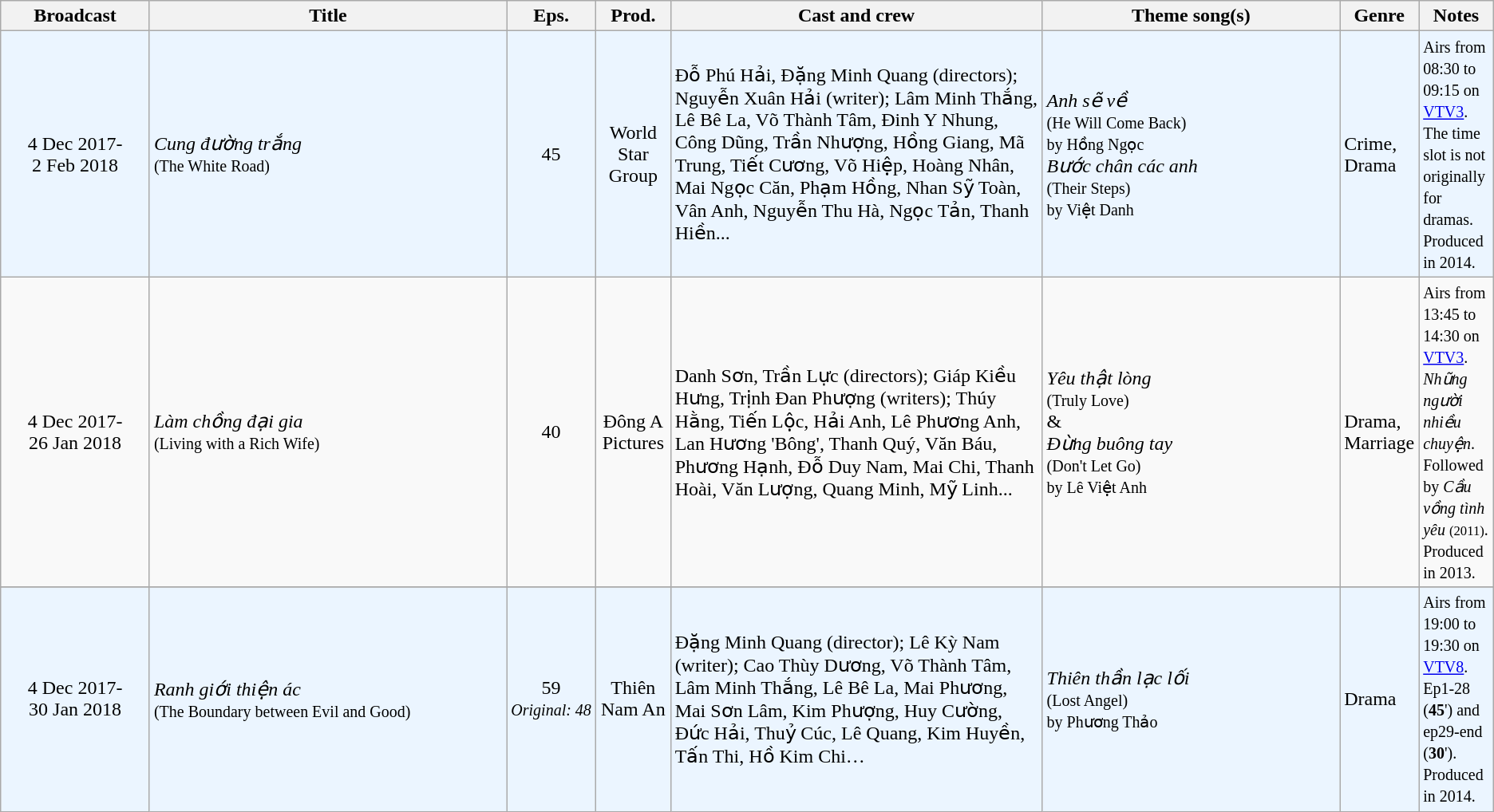<table class="wikitable sortable">
<tr>
<th style="width:10%;">Broadcast</th>
<th style="width:24%;">Title</th>
<th style="width:6%;">Eps.</th>
<th style="width:5%;">Prod.</th>
<th style="width:25%;">Cast and crew</th>
<th style="width:20%;">Theme song(s)</th>
<th style="width:5%;">Genre</th>
<th style="width:5%;">Notes</th>
</tr>
<tr ---- bgcolor="#ebf5ff">
<td style="text-align:center;">4 Dec 2017-<br>2 Feb 2018<br></td>
<td><em>Cung đường trắng</em> <br><small>(The White Road)</small></td>
<td style="text-align:center;">45</td>
<td style="text-align:center;">World Star Group</td>
<td>Đỗ Phú Hải, Đặng Minh Quang (directors); Nguyễn Xuân Hải (writer); Lâm Minh Thắng, Lê Bê La, Võ Thành Tâm, Đinh Y Nhung, Công Dũng, Trần Nhượng, Hồng Giang, Mã Trung, Tiết Cương, Võ Hiệp, Hoàng Nhân, Mai Ngọc Căn, Phạm Hồng, Nhan Sỹ Toàn, Vân Anh, Nguyễn Thu Hà, Ngọc Tản, Thanh Hiền...</td>
<td><em>Anh sẽ về</em><br><small>(He Will Come Back)<br>by Hồng Ngọc</small><br><em>Bước chân các anh</em><br><small>(Their Steps)<br>by Việt Danh</small></td>
<td>Crime, Drama</td>
<td><small>Airs from 08:30 to 09:15 on <a href='#'>VTV3</a>. The time slot is not originally for dramas.<br>Produced in 2014.</small></td>
</tr>
<tr>
<td style="text-align:center;">4 Dec 2017-<br>26 Jan 2018<br></td>
<td><em>Làm chồng đại gia</em> <br><small>(Living with a Rich Wife)</small></td>
<td style="text-align:center;">40</td>
<td style="text-align:center;">Đông A Pictures</td>
<td>Danh Sơn, Trần Lực (directors); Giáp Kiều Hưng, Trịnh Đan Phượng (writers); Thúy Hằng, Tiến Lộc, Hải Anh, Lê Phương Anh, Lan Hương 'Bông', Thanh Quý, Văn Báu, Phương Hạnh, Đỗ Duy Nam, Mai Chi, Thanh Hoài, Văn Lượng, Quang Minh, Mỹ Linh...</td>
<td><em>Yêu thật lòng</em><br><small>(Truly Love)</small><br>&<br><em>Đừng buông tay</em><br><small>(Don't Let Go)<br>by Lê Việt Anh</small></td>
<td>Drama, Marriage</td>
<td><small>Airs from 13:45 to 14:30 on <a href='#'>VTV3</a>.<br> <em>Những người nhiều chuyện</em>.<br>Followed by <em>Cầu vồng tình yêu</em> <small>(2011)</small>.<br>Produced in 2013.</small></td>
</tr>
<tr>
</tr>
<tr ---- bgcolor="#ebf5ff">
<td style="text-align:center;">4 Dec 2017-<br>30 Jan 2018</td>
<td><em>Ranh giới thiện ác</em> <br><small>(The Boundary between Evil and Good)</small></td>
<td style="text-align:center;">59<br><small><em>Original: 48</em></small></td>
<td style="text-align:center;">Thiên Nam An</td>
<td>Đặng Minh Quang (director); Lê Kỳ Nam (writer); Cao Thùy Dương, Võ Thành Tâm, Lâm Minh Thắng, Lê Bê La, Mai Phương, Mai Sơn Lâm, Kim Phượng, Huy Cường, Đức Hải, Thuỷ Cúc, Lê Quang, Kim Huyền, Tấn Thi, Hồ Kim Chi…</td>
<td><em>Thiên thần lạc lối</em><br><small>(Lost Angel)<br>by Phương Thảo</small></td>
<td>Drama</td>
<td><small>Airs from 19:00 to 19:30 on <a href='#'>VTV8</a>.<br>Ep1-28 (<strong>45</strong>') and ep29-end (<strong>30</strong>').<br>Produced in 2014.</small></td>
</tr>
</table>
